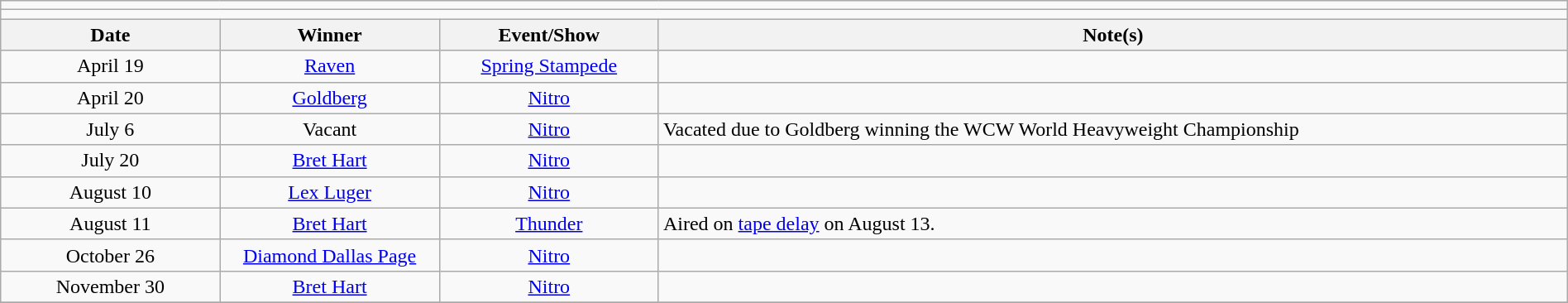<table class="wikitable" style="text-align:center; width:100%;">
<tr>
<td colspan="5"></td>
</tr>
<tr>
<td colspan="5"><strong></strong></td>
</tr>
<tr>
<th width=14%>Date</th>
<th width=14%>Winner</th>
<th width=14%>Event/Show</th>
<th width=58%>Note(s)</th>
</tr>
<tr>
<td>April 19</td>
<td><a href='#'>Raven</a></td>
<td><a href='#'>Spring Stampede</a></td>
<td align=left></td>
</tr>
<tr>
<td>April 20</td>
<td><a href='#'>Goldberg</a></td>
<td><a href='#'>Nitro</a></td>
<td align=left></td>
</tr>
<tr>
<td>July 6</td>
<td>Vacant</td>
<td><a href='#'>Nitro</a></td>
<td align=left>Vacated  due to Goldberg winning the WCW World Heavyweight Championship</td>
</tr>
<tr>
<td>July 20</td>
<td><a href='#'>Bret Hart</a></td>
<td><a href='#'>Nitro</a></td>
<td align=left></td>
</tr>
<tr>
<td>August 10</td>
<td><a href='#'>Lex Luger</a></td>
<td><a href='#'>Nitro</a></td>
<td align=left></td>
</tr>
<tr>
<td>August 11</td>
<td><a href='#'>Bret Hart</a></td>
<td><a href='#'>Thunder</a></td>
<td align=left>Aired on <a href='#'>tape delay</a> on August 13.</td>
</tr>
<tr>
<td>October 26</td>
<td><a href='#'>Diamond Dallas Page</a></td>
<td><a href='#'>Nitro</a></td>
<td align=left></td>
</tr>
<tr>
<td>November 30</td>
<td><a href='#'>Bret Hart</a></td>
<td><a href='#'>Nitro</a></td>
<td align=left></td>
</tr>
<tr>
</tr>
</table>
